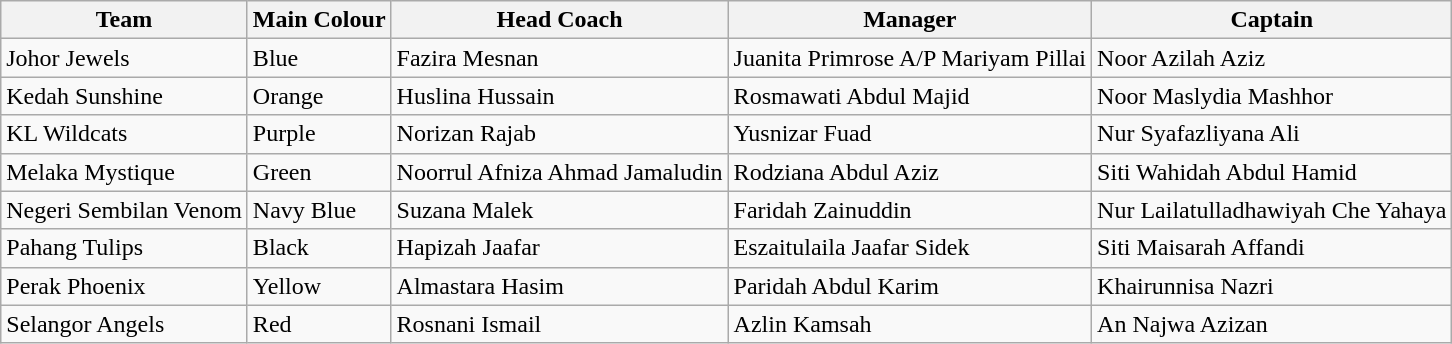<table class="wikitable sortable">
<tr>
<th>Team</th>
<th>Main Colour</th>
<th>Head Coach</th>
<th>Manager</th>
<th>Captain</th>
</tr>
<tr>
<td>Johor Jewels</td>
<td>Blue</td>
<td>Fazira Mesnan</td>
<td>Juanita Primrose A/P Mariyam Pillai</td>
<td>Noor Azilah Aziz</td>
</tr>
<tr>
<td>Kedah Sunshine</td>
<td>Orange</td>
<td>Huslina Hussain</td>
<td>Rosmawati Abdul Majid</td>
<td>Noor Maslydia Mashhor</td>
</tr>
<tr>
<td>KL Wildcats</td>
<td>Purple</td>
<td>Norizan Rajab</td>
<td>Yusnizar Fuad</td>
<td>Nur Syafazliyana Ali</td>
</tr>
<tr>
<td>Melaka Mystique</td>
<td>Green</td>
<td>Noorrul Afniza Ahmad Jamaludin</td>
<td>Rodziana Abdul Aziz</td>
<td>Siti Wahidah Abdul Hamid</td>
</tr>
<tr>
<td>Negeri Sembilan Venom</td>
<td>Navy Blue</td>
<td>Suzana Malek</td>
<td>Faridah Zainuddin</td>
<td>Nur Lailatulladhawiyah Che Yahaya</td>
</tr>
<tr>
<td>Pahang Tulips</td>
<td>Black</td>
<td>Hapizah Jaafar</td>
<td>Eszaitulaila Jaafar Sidek</td>
<td>Siti Maisarah Affandi</td>
</tr>
<tr>
<td>Perak Phoenix</td>
<td>Yellow</td>
<td>Almastara Hasim</td>
<td>Paridah Abdul Karim</td>
<td>Khairunnisa Nazri</td>
</tr>
<tr>
<td>Selangor Angels</td>
<td>Red</td>
<td>Rosnani Ismail</td>
<td>Azlin Kamsah</td>
<td>An Najwa Azizan</td>
</tr>
</table>
